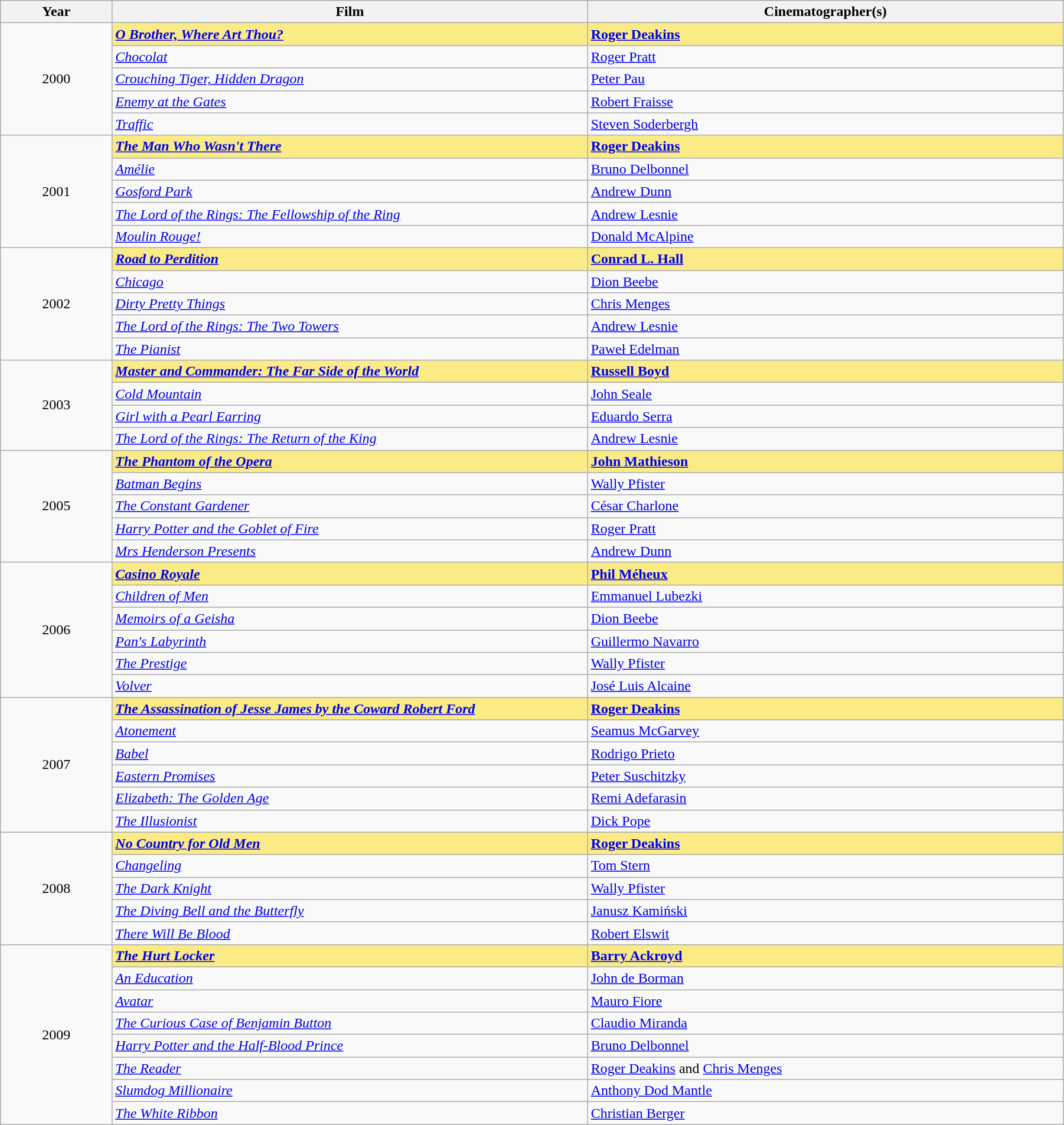<table class="wikitable" width="95%" cellpadding="5">
<tr>
<th width="100"><strong>Year</strong></th>
<th width="450"><strong>Film</strong></th>
<th width="450"><strong>Cinematographer(s)</strong></th>
</tr>
<tr>
<td rowspan="5" style="text-align:center;">2000</td>
<td style="background:#FAEB86;"><strong><em><a href='#'>O Brother, Where Art Thou?</a></em></strong></td>
<td style="background:#FAEB86;"><strong><a href='#'>Roger Deakins</a></strong></td>
</tr>
<tr>
<td><em><a href='#'>Chocolat</a></em></td>
<td><a href='#'>Roger Pratt</a></td>
</tr>
<tr>
<td><em><a href='#'>Crouching Tiger, Hidden Dragon</a></em></td>
<td><a href='#'>Peter Pau</a></td>
</tr>
<tr>
<td><em><a href='#'>Enemy at the Gates</a></em></td>
<td><a href='#'>Robert Fraisse</a></td>
</tr>
<tr>
<td><em><a href='#'>Traffic</a></em></td>
<td><a href='#'>Steven Soderbergh</a></td>
</tr>
<tr>
<td rowspan="5" style="text-align:center;">2001</td>
<td style="background:#FAEB86;"><strong><em><a href='#'>The Man Who Wasn't There</a></em></strong></td>
<td style="background:#FAEB86;"><strong><a href='#'>Roger Deakins</a></strong></td>
</tr>
<tr>
<td><em><a href='#'>Amélie</a></em></td>
<td><a href='#'>Bruno Delbonnel</a></td>
</tr>
<tr>
<td><em><a href='#'>Gosford Park</a></em></td>
<td><a href='#'>Andrew Dunn</a></td>
</tr>
<tr>
<td><em><a href='#'>The Lord of the Rings: The Fellowship of the Ring</a></em></td>
<td><a href='#'>Andrew Lesnie</a></td>
</tr>
<tr>
<td><em><a href='#'>Moulin Rouge!</a></em></td>
<td><a href='#'>Donald McAlpine</a></td>
</tr>
<tr>
<td rowspan="5" style="text-align:center;">2002</td>
<td style="background:#FAEB86;"><strong><em><a href='#'>Road to Perdition</a></em></strong></td>
<td style="background:#FAEB86;"><strong><a href='#'>Conrad L. Hall</a></strong></td>
</tr>
<tr>
<td><em><a href='#'>Chicago</a></em></td>
<td><a href='#'>Dion Beebe</a></td>
</tr>
<tr>
<td><em><a href='#'>Dirty Pretty Things</a></em></td>
<td><a href='#'>Chris Menges</a></td>
</tr>
<tr>
<td><em><a href='#'>The Lord of the Rings: The Two Towers</a></em></td>
<td><a href='#'>Andrew Lesnie</a></td>
</tr>
<tr>
<td><em><a href='#'>The Pianist</a></em></td>
<td><a href='#'>Paweł Edelman</a></td>
</tr>
<tr>
<td rowspan="4" style="text-align:center;">2003<br></td>
<td style="background:#FAEB86;"><strong><em><a href='#'>Master and Commander: The Far Side of the World</a></em></strong></td>
<td style="background:#FAEB86;"><strong><a href='#'>Russell Boyd</a></strong></td>
</tr>
<tr>
<td><em><a href='#'>Cold Mountain</a></em></td>
<td><a href='#'>John Seale</a></td>
</tr>
<tr>
<td><em><a href='#'>Girl with a Pearl Earring</a></em></td>
<td><a href='#'>Eduardo Serra</a></td>
</tr>
<tr>
<td><em><a href='#'>The Lord of the Rings: The Return of the King</a></em></td>
<td><a href='#'>Andrew Lesnie</a></td>
</tr>
<tr>
<td rowspan="5" style="text-align:center;">2005<br></td>
<td style="background:#FAEB86;"><strong><em><a href='#'>The Phantom of the Opera</a></em></strong></td>
<td style="background:#FAEB86;"><strong><a href='#'>John Mathieson</a></strong></td>
</tr>
<tr>
<td><em><a href='#'>Batman Begins</a></em></td>
<td><a href='#'>Wally Pfister</a></td>
</tr>
<tr>
<td><em><a href='#'>The Constant Gardener</a></em></td>
<td><a href='#'>César Charlone</a></td>
</tr>
<tr>
<td><em><a href='#'>Harry Potter and the Goblet of Fire</a></em></td>
<td><a href='#'>Roger Pratt</a></td>
</tr>
<tr>
<td><em><a href='#'>Mrs Henderson Presents</a></em></td>
<td><a href='#'>Andrew Dunn</a></td>
</tr>
<tr>
<td rowspan="6" style="text-align:center;">2006<br></td>
<td style="background:#FAEB86;"><strong><em><a href='#'>Casino Royale</a></em></strong></td>
<td style="background:#FAEB86;"><strong><a href='#'>Phil Méheux</a></strong></td>
</tr>
<tr>
<td><em><a href='#'>Children of Men</a></em></td>
<td><a href='#'>Emmanuel Lubezki</a></td>
</tr>
<tr>
<td><em><a href='#'>Memoirs of a Geisha</a></em></td>
<td><a href='#'>Dion Beebe</a></td>
</tr>
<tr>
<td><em><a href='#'>Pan's Labyrinth</a></em></td>
<td><a href='#'>Guillermo Navarro</a></td>
</tr>
<tr>
<td><em><a href='#'>The Prestige</a></em></td>
<td><a href='#'>Wally Pfister</a></td>
</tr>
<tr>
<td><em><a href='#'>Volver</a></em></td>
<td><a href='#'>José Luis Alcaine</a></td>
</tr>
<tr>
<td rowspan="6" style="text-align:center;">2007<br></td>
<td style="background:#FAEB86;"><strong><em><a href='#'>The Assassination of Jesse James by the Coward Robert Ford</a></em></strong></td>
<td style="background:#FAEB86;"><strong><a href='#'>Roger Deakins</a></strong></td>
</tr>
<tr>
<td><em><a href='#'>Atonement</a></em></td>
<td><a href='#'>Seamus McGarvey</a></td>
</tr>
<tr>
<td><em><a href='#'>Babel</a></em></td>
<td><a href='#'>Rodrigo Prieto</a></td>
</tr>
<tr>
<td><em><a href='#'>Eastern Promises</a></em></td>
<td><a href='#'>Peter Suschitzky</a></td>
</tr>
<tr>
<td><em><a href='#'>Elizabeth: The Golden Age</a></em></td>
<td><a href='#'>Remi Adefarasin</a></td>
</tr>
<tr>
<td><em><a href='#'>The Illusionist</a></em></td>
<td><a href='#'>Dick Pope</a></td>
</tr>
<tr>
<td rowspan="5" style="text-align:center;">2008<br></td>
<td style="background:#FAEB86;"><strong><em><a href='#'>No Country for Old Men</a></em></strong></td>
<td style="background:#FAEB86;"><strong><a href='#'>Roger Deakins</a></strong></td>
</tr>
<tr>
<td><em><a href='#'>Changeling</a></em></td>
<td><a href='#'>Tom Stern</a></td>
</tr>
<tr>
<td><em><a href='#'>The Dark Knight</a></em></td>
<td><a href='#'>Wally Pfister</a></td>
</tr>
<tr>
<td><em><a href='#'>The Diving Bell and the Butterfly</a></em></td>
<td><a href='#'>Janusz Kamiński</a></td>
</tr>
<tr>
<td><em><a href='#'>There Will Be Blood</a></em></td>
<td><a href='#'>Robert Elswit</a></td>
</tr>
<tr>
<td rowspan="8" style="text-align:center;">2009<br></td>
<td style="background:#FAEB86;"><strong><em><a href='#'>The Hurt Locker</a></em></strong></td>
<td style="background:#FAEB86;"><strong><a href='#'>Barry Ackroyd</a></strong></td>
</tr>
<tr>
<td><em><a href='#'>An Education</a></em></td>
<td><a href='#'>John de Borman</a></td>
</tr>
<tr>
<td><em><a href='#'>Avatar</a></em></td>
<td><a href='#'>Mauro Fiore</a></td>
</tr>
<tr>
<td><em><a href='#'>The Curious Case of Benjamin Button</a></em></td>
<td><a href='#'>Claudio Miranda</a></td>
</tr>
<tr>
<td><em><a href='#'>Harry Potter and the Half-Blood Prince</a></em></td>
<td><a href='#'>Bruno Delbonnel</a></td>
</tr>
<tr>
<td><em><a href='#'>The Reader</a></em></td>
<td><a href='#'>Roger Deakins</a> and <a href='#'>Chris Menges</a></td>
</tr>
<tr>
<td><em><a href='#'>Slumdog Millionaire</a></em></td>
<td><a href='#'>Anthony Dod Mantle</a></td>
</tr>
<tr>
<td><em><a href='#'>The White Ribbon</a></em></td>
<td><a href='#'>Christian Berger</a></td>
</tr>
</table>
